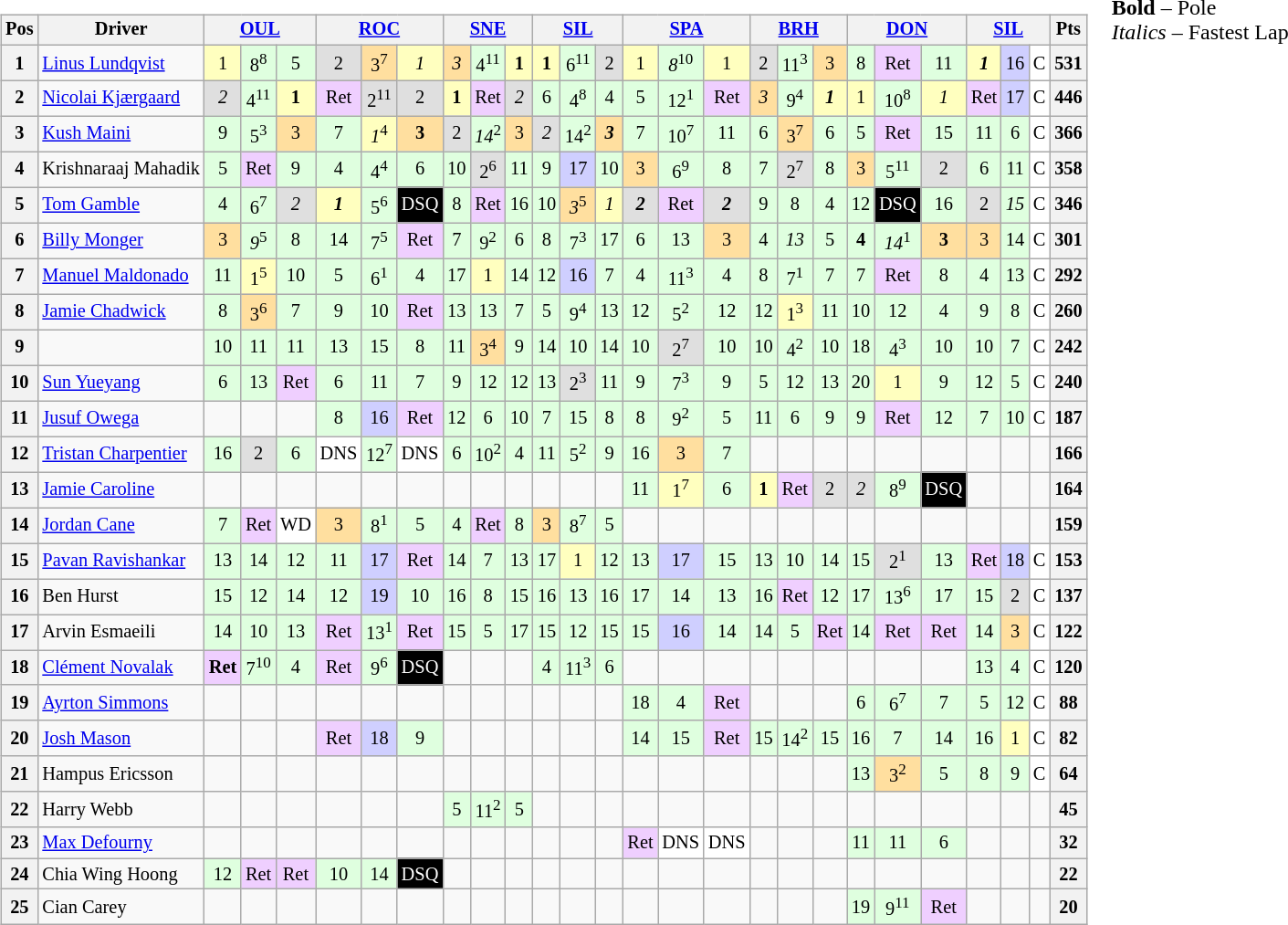<table>
<tr>
<td><br><table class="wikitable" style="font-size: 85%; text-align: center;">
<tr valign="top">
<th valign="middle">Pos</th>
<th valign="middle">Driver</th>
<th colspan="3"><a href='#'>OUL</a></th>
<th colspan="3"><a href='#'>ROC</a></th>
<th colspan="3"><a href='#'>SNE</a></th>
<th colspan="3"><a href='#'>SIL</a></th>
<th colspan="3"><a href='#'>SPA</a></th>
<th colspan="3"><a href='#'>BRH</a></th>
<th colspan="3"><a href='#'>DON</a></th>
<th colspan="3"><a href='#'>SIL</a></th>
<th valign=middle>Pts</th>
</tr>
<tr>
<th>1</th>
<td align=left> <a href='#'>Linus Lundqvist</a></td>
<td style="background:#ffffbf;">1</td>
<td style="background:#dfffdf;">8<sup>8</sup></td>
<td style="background:#dfffdf;">5</td>
<td style="background:#dfdfdf;">2</td>
<td style="background:#ffdf9f;">3<sup>7</sup></td>
<td style="background:#ffffbf;"><em>1</em></td>
<td style="background:#ffdf9f;"><em>3</em></td>
<td style="background:#dfffdf;">4<sup>11</sup></td>
<td style="background:#ffffbf;"><strong>1</strong></td>
<td style="background:#ffffbf;"><strong>1</strong></td>
<td style="background:#dfffdf;">6<sup>11</sup></td>
<td style="background:#dfdfdf;">2</td>
<td style="background:#ffffbf;">1</td>
<td style="background:#dfffdf;"><em>8</em><sup>10</sup></td>
<td style="background:#ffffbf;">1</td>
<td style="background:#dfdfdf;">2</td>
<td style="background:#dfffdf;">11<sup>3</sup></td>
<td style="background:#ffdf9f;">3</td>
<td style="background:#dfffdf;">8</td>
<td style="background:#efcfff;">Ret</td>
<td style="background:#dfffdf;">11</td>
<td style="background:#ffffbf;"><strong><em>1</em></strong></td>
<td style="background:#cfcfff;">16</td>
<td style="background:#ffffff;">C</td>
<th>531</th>
</tr>
<tr>
<th>2</th>
<td align=left> <a href='#'>Nicolai Kjærgaard</a></td>
<td style="background:#dfdfdf;"><em>2</em></td>
<td style="background:#dfffdf;">4<sup>11</sup></td>
<td style="background:#ffffbf;"><strong>1</strong></td>
<td style="background:#efcfff;">Ret</td>
<td style="background:#dfdfdf;">2<sup>11</sup></td>
<td style="background:#dfdfdf;">2</td>
<td style="background:#ffffbf;"><strong>1</strong></td>
<td style="background:#efcfff;">Ret</td>
<td style="background:#dfdfdf;"><em>2</em></td>
<td style="background:#dfffdf;">6</td>
<td style="background:#dfffdf;">4<sup>8</sup></td>
<td style="background:#dfffdf;">4</td>
<td style="background:#dfffdf;">5</td>
<td style="background:#dfffdf;">12<sup>1</sup></td>
<td style="background:#efcfff;">Ret</td>
<td style="background:#ffdf9f;"><em>3</em></td>
<td style="background:#dfffdf;">9<sup>4</sup></td>
<td style="background:#ffffbf;"><strong><em>1</em></strong></td>
<td style="background:#ffffbf;">1</td>
<td style="background:#dfffdf;">10<sup>8</sup></td>
<td style="background:#ffffbf;"><em>1</em></td>
<td style="background:#efcfff;">Ret</td>
<td style="background:#cfcfff;">17</td>
<td style="background:#ffffff;">C</td>
<th>446</th>
</tr>
<tr>
<th>3</th>
<td align=left> <a href='#'>Kush Maini</a></td>
<td style="background:#dfffdf;">9</td>
<td style="background:#dfffdf;">5<sup>3</sup></td>
<td style="background:#ffdf9f;">3</td>
<td style="background:#dfffdf;">7</td>
<td style="background:#ffffbf;"><em>1</em><sup>4</sup></td>
<td style="background:#ffdf9f;"><strong>3</strong></td>
<td style="background:#dfdfdf;">2</td>
<td style="background:#dfffdf;"><em>14</em><sup>2</sup></td>
<td style="background:#ffdf9f;">3</td>
<td style="background:#dfdfdf;"><em>2</em></td>
<td style="background:#dfffdf;">14<sup>2</sup></td>
<td style="background:#ffdf9f;"><strong><em>3</em></strong></td>
<td style="background:#dfffdf;">7</td>
<td style="background:#dfffdf;">10<sup>7</sup></td>
<td style="background:#dfffdf;">11</td>
<td style="background:#dfffdf;">6</td>
<td style="background:#ffdf9f;">3<sup>7</sup></td>
<td style="background:#dfffdf;">6</td>
<td style="background:#dfffdf;">5</td>
<td style="background:#efcfff;">Ret</td>
<td style="background:#dfffdf;">15</td>
<td style="background:#dfffdf;">11</td>
<td style="background:#dfffdf;">6</td>
<td style="background:#ffffff;">C</td>
<th>366</th>
</tr>
<tr>
<th>4</th>
<td align=left> Krishnaraaj Mahadik</td>
<td style="background:#dfffdf;">5</td>
<td style="background:#efcfff;">Ret</td>
<td style="background:#dfffdf;">9</td>
<td style="background:#dfffdf;">4</td>
<td style="background:#dfffdf;">4<sup>4</sup></td>
<td style="background:#dfffdf;">6</td>
<td style="background:#dfffdf;">10</td>
<td style="background:#dfdfdf;">2<sup>6</sup></td>
<td style="background:#dfffdf;">11</td>
<td style="background:#dfffdf;">9</td>
<td style="background:#cfcfff;">17</td>
<td style="background:#dfffdf;">10</td>
<td style="background:#ffdf9f;">3</td>
<td style="background:#dfffdf;">6<sup>9</sup></td>
<td style="background:#dfffdf;">8</td>
<td style="background:#dfffdf;">7</td>
<td style="background:#dfdfdf;">2<sup>7</sup></td>
<td style="background:#dfffdf;">8</td>
<td style="background:#ffdf9f;">3</td>
<td style="background:#dfffdf;">5<sup>11</sup></td>
<td style="background:#dfdfdf;">2</td>
<td style="background:#dfffdf;">6</td>
<td style="background:#dfffdf;">11</td>
<td style="background:#ffffff;">C</td>
<th>358</th>
</tr>
<tr>
<th>5</th>
<td align=left> <a href='#'>Tom Gamble</a></td>
<td style="background:#dfffdf;">4</td>
<td style="background:#dfffdf;">6<sup>7</sup></td>
<td style="background:#dfdfdf;"><em>2</em></td>
<td style="background:#ffffbf;"><strong><em>1</em></strong></td>
<td style="background:#dfffdf;">5<sup>6</sup></td>
<td style="background:#000000; color:white;">DSQ</td>
<td style="background:#dfffdf;">8</td>
<td style="background:#efcfff;">Ret</td>
<td style="background:#dfffdf;">16</td>
<td style="background:#dfffdf;">10</td>
<td style="background:#ffdf9f;"><em>3</em><sup>5</sup></td>
<td style="background:#ffffbf;"><em>1</em></td>
<td style="background:#dfdfdf;"><strong><em>2</em></strong></td>
<td style="background:#efcfff;">Ret</td>
<td style="background:#dfdfdf;"><strong><em>2</em></strong></td>
<td style="background:#dfffdf;">9</td>
<td style="background:#dfffdf;">8</td>
<td style="background:#dfffdf;">4</td>
<td style="background:#dfffdf;">12</td>
<td style="background:#000000; color:white;">DSQ</td>
<td style="background:#dfffdf;">16</td>
<td style="background:#dfdfdf;">2</td>
<td style="background:#dfffdf;"><em>15</em></td>
<td style="background:#ffffff;">C</td>
<th>346</th>
</tr>
<tr>
<th>6</th>
<td align=left> <a href='#'>Billy Monger</a></td>
<td style="background:#ffdf9f;">3</td>
<td style="background:#dfffdf;"><em>9</em><sup>5</sup></td>
<td style="background:#dfffdf;">8</td>
<td style="background:#dfffdf;">14</td>
<td style="background:#dfffdf;">7<sup>5</sup></td>
<td style="background:#efcfff;">Ret</td>
<td style="background:#dfffdf;">7</td>
<td style="background:#dfffdf;">9<sup>2</sup></td>
<td style="background:#dfffdf;">6</td>
<td style="background:#dfffdf;">8</td>
<td style="background:#dfffdf;">7<sup>3</sup></td>
<td style="background:#dfffdf;">17</td>
<td style="background:#dfffdf;">6</td>
<td style="background:#dfffdf;">13</td>
<td style="background:#ffdf9f;">3</td>
<td style="background:#dfffdf;">4</td>
<td style="background:#dfffdf;"><em>13</em></td>
<td style="background:#dfffdf;">5</td>
<td style="background:#dfffdf;"><strong>4</strong></td>
<td style="background:#dfffdf;"><em>14</em><sup>1</sup></td>
<td style="background:#ffdf9f;"><strong>3</strong></td>
<td style="background:#ffdf9f;">3</td>
<td style="background:#dfffdf;">14</td>
<td style="background:#ffffff;">C</td>
<th>301</th>
</tr>
<tr>
<th>7</th>
<td align=left> <a href='#'>Manuel Maldonado</a></td>
<td style="background:#dfffdf;">11</td>
<td style="background:#ffffbf;">1<sup>5</sup></td>
<td style="background:#dfffdf;">10</td>
<td style="background:#dfffdf;">5</td>
<td style="background:#dfffdf;">6<sup>1</sup></td>
<td style="background:#dfffdf;">4</td>
<td style="background:#dfffdf;">17</td>
<td style="background:#ffffbf;">1</td>
<td style="background:#dfffdf;">14</td>
<td style="background:#dfffdf;">12</td>
<td style="background:#cfcfff;">16</td>
<td style="background:#dfffdf;">7</td>
<td style="background:#dfffdf;">4</td>
<td style="background:#dfffdf;">11<sup>3</sup></td>
<td style="background:#dfffdf;">4</td>
<td style="background:#dfffdf;">8</td>
<td style="background:#dfffdf;">7<sup>1</sup></td>
<td style="background:#dfffdf;">7</td>
<td style="background:#dfffdf;">7</td>
<td style="background:#efcfff;">Ret</td>
<td style="background:#dfffdf;">8</td>
<td style="background:#dfffdf;">4</td>
<td style="background:#dfffdf;">13</td>
<td style="background:#ffffff;">C</td>
<th>292</th>
</tr>
<tr>
<th>8</th>
<td align=left> <a href='#'>Jamie Chadwick</a></td>
<td style="background:#dfffdf;">8</td>
<td style="background:#ffdf9f;">3<sup>6</sup></td>
<td style="background:#dfffdf;">7</td>
<td style="background:#dfffdf;">9</td>
<td style="background:#dfffdf;">10</td>
<td style="background:#efcfff;">Ret</td>
<td style="background:#dfffdf;">13</td>
<td style="background:#dfffdf;">13</td>
<td style="background:#dfffdf;">7</td>
<td style="background:#dfffdf;">5</td>
<td style="background:#dfffdf;">9<sup>4</sup></td>
<td style="background:#dfffdf;">13</td>
<td style="background:#dfffdf;">12</td>
<td style="background:#dfffdf;">5<sup>2</sup></td>
<td style="background:#dfffdf;">12</td>
<td style="background:#dfffdf;">12</td>
<td style="background:#ffffbf;">1<sup>3</sup></td>
<td style="background:#dfffdf;">11</td>
<td style="background:#dfffdf;">10</td>
<td style="background:#dfffdf;">12</td>
<td style="background:#dfffdf;">4</td>
<td style="background:#dfffdf;">9</td>
<td style="background:#dfffdf;">8</td>
<td style="background:#ffffff;">C</td>
<th>260</th>
</tr>
<tr>
<th>9</th>
<td align=left></td>
<td style="background:#dfffdf;">10</td>
<td style="background:#dfffdf;">11</td>
<td style="background:#dfffdf;">11</td>
<td style="background:#dfffdf;">13</td>
<td style="background:#dfffdf;">15</td>
<td style="background:#dfffdf;">8</td>
<td style="background:#dfffdf;">11</td>
<td style="background:#ffdf9f;">3<sup>4</sup></td>
<td style="background:#dfffdf;">9</td>
<td style="background:#dfffdf;">14</td>
<td style="background:#dfffdf;">10</td>
<td style="background:#dfffdf;">14</td>
<td style="background:#dfffdf;">10</td>
<td style="background:#dfdfdf;">2<sup>7</sup></td>
<td style="background:#dfffdf;">10</td>
<td style="background:#dfffdf;">10</td>
<td style="background:#dfffdf;">4<sup>2</sup></td>
<td style="background:#dfffdf;">10</td>
<td style="background:#dfffdf;">18</td>
<td style="background:#dfffdf;">4<sup>3</sup></td>
<td style="background:#dfffdf;">10</td>
<td style="background:#dfffdf;">10</td>
<td style="background:#dfffdf;">7</td>
<td style="background:#ffffff;">C</td>
<th>242</th>
</tr>
<tr>
<th>10</th>
<td align=left> <a href='#'>Sun Yueyang</a></td>
<td style="background:#dfffdf;">6</td>
<td style="background:#dfffdf;">13</td>
<td style="background:#efcfff;">Ret</td>
<td style="background:#dfffdf;">6</td>
<td style="background:#dfffdf;">11</td>
<td style="background:#dfffdf;">7</td>
<td style="background:#dfffdf;">9</td>
<td style="background:#dfffdf;">12</td>
<td style="background:#dfffdf;">12</td>
<td style="background:#dfffdf;">13</td>
<td style="background:#dfdfdf;">2<sup>3</sup></td>
<td style="background:#dfffdf;">11</td>
<td style="background:#dfffdf;">9</td>
<td style="background:#dfffdf;">7<sup>3</sup></td>
<td style="background:#dfffdf;">9</td>
<td style="background:#dfffdf;">5</td>
<td style="background:#dfffdf;">12</td>
<td style="background:#dfffdf;">13</td>
<td style="background:#dfffdf;">20</td>
<td style="background:#ffffbf;">1</td>
<td style="background:#dfffdf;">9</td>
<td style="background:#dfffdf;">12</td>
<td style="background:#dfffdf;">5</td>
<td style="background:#ffffff;">C</td>
<th>240</th>
</tr>
<tr>
<th>11</th>
<td align=left> <a href='#'>Jusuf Owega</a></td>
<td></td>
<td></td>
<td></td>
<td style="background:#dfffdf;">8</td>
<td style="background:#cfcfff;">16</td>
<td style="background:#efcfff;">Ret</td>
<td style="background:#dfffdf;">12</td>
<td style="background:#dfffdf;">6</td>
<td style="background:#dfffdf;">10</td>
<td style="background:#dfffdf;">7</td>
<td style="background:#dfffdf;">15</td>
<td style="background:#dfffdf;">8</td>
<td style="background:#dfffdf;">8</td>
<td style="background:#dfffdf;">9<sup>2</sup></td>
<td style="background:#dfffdf;">5</td>
<td style="background:#dfffdf;">11</td>
<td style="background:#dfffdf;">6</td>
<td style="background:#dfffdf;">9</td>
<td style="background:#dfffdf;">9</td>
<td style="background:#efcfff;">Ret</td>
<td style="background:#dfffdf;">12</td>
<td style="background:#dfffdf;">7</td>
<td style="background:#dfffdf;">10</td>
<td style="background:#ffffff;">C</td>
<th>187</th>
</tr>
<tr>
<th>12</th>
<td align=left> <a href='#'>Tristan Charpentier</a></td>
<td style="background:#dfffdf;">16</td>
<td style="background:#dfdfdf;">2</td>
<td style="background:#dfffdf;">6</td>
<td style="background:#ffffff;">DNS</td>
<td style="background:#dfffdf;">12<sup>7</sup></td>
<td style="background:#ffffff;">DNS</td>
<td style="background:#dfffdf;">6</td>
<td style="background:#dfffdf;">10<sup>2</sup></td>
<td style="background:#dfffdf;">4</td>
<td style="background:#dfffdf;">11</td>
<td style="background:#dfffdf;">5<sup>2</sup></td>
<td style="background:#dfffdf;">9</td>
<td style="background:#dfffdf;">16</td>
<td style="background:#ffdf9f;">3</td>
<td style="background:#dfffdf;">7</td>
<td></td>
<td></td>
<td></td>
<td></td>
<td></td>
<td></td>
<td></td>
<td></td>
<td></td>
<th>166</th>
</tr>
<tr>
<th>13</th>
<td align=left> <a href='#'>Jamie Caroline</a></td>
<td></td>
<td></td>
<td></td>
<td></td>
<td></td>
<td></td>
<td></td>
<td></td>
<td></td>
<td></td>
<td></td>
<td></td>
<td style="background:#dfffdf;">11</td>
<td style="background:#ffffbf;">1<sup>7</sup></td>
<td style="background:#dfffdf;">6</td>
<td style="background:#ffffbf;"><strong>1</strong></td>
<td style="background:#efcfff;">Ret</td>
<td style="background:#dfdfdf;">2</td>
<td style="background:#dfdfdf;"><em>2</em></td>
<td style="background:#dfffdf;">8<sup>9</sup></td>
<td style="background:#000000; color:white;">DSQ</td>
<td></td>
<td></td>
<td></td>
<th>164</th>
</tr>
<tr>
<th>14</th>
<td align=left> <a href='#'>Jordan Cane</a></td>
<td style="background:#dfffdf;">7</td>
<td style="background:#efcfff;">Ret</td>
<td style="background:#ffffff;">WD</td>
<td style="background:#ffdf9f;">3</td>
<td style="background:#dfffdf;">8<sup>1</sup></td>
<td style="background:#dfffdf;">5</td>
<td style="background:#dfffdf;">4</td>
<td style="background:#efcfff;">Ret</td>
<td style="background:#dfffdf;">8</td>
<td style="background:#ffdf9f;">3</td>
<td style="background:#dfffdf;">8<sup>7</sup></td>
<td style="background:#dfffdf;">5</td>
<td></td>
<td></td>
<td></td>
<td></td>
<td></td>
<td></td>
<td></td>
<td></td>
<td></td>
<td></td>
<td></td>
<td></td>
<th>159</th>
</tr>
<tr>
<th>15</th>
<td align=left> <a href='#'>Pavan Ravishankar</a></td>
<td style="background:#dfffdf;">13</td>
<td style="background:#dfffdf;">14</td>
<td style="background:#dfffdf;">12</td>
<td style="background:#dfffdf;">11</td>
<td style="background:#cfcfff;">17</td>
<td style="background:#efcfff;">Ret</td>
<td style="background:#dfffdf;">14</td>
<td style="background:#dfffdf;">7</td>
<td style="background:#dfffdf;">13</td>
<td style="background:#dfffdf;">17</td>
<td style="background:#ffffbf;">1</td>
<td style="background:#dfffdf;">12</td>
<td style="background:#dfffdf;">13</td>
<td style="background:#cfcfff;">17</td>
<td style="background:#dfffdf;">15</td>
<td style="background:#dfffdf;">13</td>
<td style="background:#dfffdf;">10</td>
<td style="background:#dfffdf;">14</td>
<td style="background:#dfffdf;">15</td>
<td style="background:#dfdfdf;">2<sup>1</sup></td>
<td style="background:#dfffdf;">13</td>
<td style="background:#efcfff;">Ret</td>
<td style="background:#cfcfff;">18</td>
<td style="background:#ffffff;">C</td>
<th>153</th>
</tr>
<tr>
<th>16</th>
<td align=left> Ben Hurst</td>
<td style="background:#dfffdf;">15</td>
<td style="background:#dfffdf;">12</td>
<td style="background:#dfffdf;">14</td>
<td style="background:#dfffdf;">12</td>
<td style="background:#cfcfff;">19</td>
<td style="background:#dfffdf;">10</td>
<td style="background:#dfffdf;">16</td>
<td style="background:#dfffdf;">8</td>
<td style="background:#dfffdf;">15</td>
<td style="background:#dfffdf;">16</td>
<td style="background:#dfffdf;">13</td>
<td style="background:#dfffdf;">16</td>
<td style="background:#dfffdf;">17</td>
<td style="background:#dfffdf;">14</td>
<td style="background:#dfffdf;">13</td>
<td style="background:#dfffdf;">16</td>
<td style="background:#efcfff;">Ret</td>
<td style="background:#dfffdf;">12</td>
<td style="background:#dfffdf;">17</td>
<td style="background:#dfffdf;">13<sup>6</sup></td>
<td style="background:#dfffdf;">17</td>
<td style="background:#dfffdf;">15</td>
<td style="background:#dfdfdf;">2</td>
<td style="background:#ffffff;">C</td>
<th>137</th>
</tr>
<tr>
<th>17</th>
<td align=left> Arvin Esmaeili</td>
<td style="background:#dfffdf;">14</td>
<td style="background:#dfffdf;">10</td>
<td style="background:#dfffdf;">13</td>
<td style="background:#efcfff;">Ret</td>
<td style="background:#dfffdf;">13<sup>1</sup></td>
<td style="background:#efcfff;">Ret</td>
<td style="background:#dfffdf;">15</td>
<td style="background:#dfffdf;">5</td>
<td style="background:#dfffdf;">17</td>
<td style="background:#dfffdf;">15</td>
<td style="background:#dfffdf;">12</td>
<td style="background:#dfffdf;">15</td>
<td style="background:#dfffdf;">15</td>
<td style="background:#cfcfff;">16</td>
<td style="background:#dfffdf;">14</td>
<td style="background:#dfffdf;">14</td>
<td style="background:#dfffdf;">5</td>
<td style="background:#efcfff;">Ret</td>
<td style="background:#dfffdf;">14</td>
<td style="background:#efcfff;">Ret</td>
<td style="background:#efcfff;">Ret</td>
<td style="background:#dfffdf;">14</td>
<td style="background:#ffdf9f;">3</td>
<td style="background:#ffffff;">C</td>
<th>122</th>
</tr>
<tr>
<th>18</th>
<td align=left> <a href='#'>Clément Novalak</a></td>
<td style="background:#efcfff;"><strong>Ret</strong></td>
<td style="background:#dfffdf;">7<sup>10</sup></td>
<td style="background:#dfffdf;">4</td>
<td style="background:#efcfff;">Ret</td>
<td style="background:#dfffdf;">9<sup>6</sup></td>
<td style="background:#000000; color:white;">DSQ</td>
<td></td>
<td></td>
<td></td>
<td style="background:#dfffdf;">4</td>
<td style="background:#dfffdf;">11<sup>3</sup></td>
<td style="background:#dfffdf;">6</td>
<td></td>
<td></td>
<td></td>
<td></td>
<td></td>
<td></td>
<td></td>
<td></td>
<td></td>
<td style="background:#dfffdf;">13</td>
<td style="background:#dfffdf;">4</td>
<td style="background:#ffffff;">C</td>
<th>120</th>
</tr>
<tr>
<th>19</th>
<td align=left> <a href='#'>Ayrton Simmons</a></td>
<td></td>
<td></td>
<td></td>
<td></td>
<td></td>
<td></td>
<td></td>
<td></td>
<td></td>
<td></td>
<td></td>
<td></td>
<td style="background:#dfffdf;">18</td>
<td style="background:#dfffdf;">4</td>
<td style="background:#efcfff;">Ret</td>
<td></td>
<td></td>
<td></td>
<td style="background:#dfffdf;">6</td>
<td style="background:#dfffdf;">6<sup>7</sup></td>
<td style="background:#dfffdf;">7</td>
<td style="background:#dfffdf;">5</td>
<td style="background:#dfffdf;">12</td>
<td style="background:#ffffff;">C</td>
<th>88</th>
</tr>
<tr>
<th>20</th>
<td align=left> <a href='#'>Josh Mason</a></td>
<td></td>
<td></td>
<td></td>
<td style="background:#efcfff;">Ret</td>
<td style="background:#cfcfff;">18</td>
<td style="background:#dfffdf;">9</td>
<td></td>
<td></td>
<td></td>
<td></td>
<td></td>
<td></td>
<td style="background:#dfffdf;">14</td>
<td style="background:#dfffdf;">15</td>
<td style="background:#efcfff;">Ret</td>
<td style="background:#dfffdf;">15</td>
<td style="background:#dfffdf;">14<sup>2</sup></td>
<td style="background:#dfffdf;">15</td>
<td style="background:#dfffdf;">16</td>
<td style="background:#dfffdf;">7</td>
<td style="background:#dfffdf;">14</td>
<td style="background:#dfffdf;">16</td>
<td style="background:#ffffbf;">1</td>
<td style="background:#ffffff;">C</td>
<th>82</th>
</tr>
<tr>
<th>21</th>
<td align=left> Hampus Ericsson</td>
<td></td>
<td></td>
<td></td>
<td></td>
<td></td>
<td></td>
<td></td>
<td></td>
<td></td>
<td></td>
<td></td>
<td></td>
<td></td>
<td></td>
<td></td>
<td></td>
<td></td>
<td></td>
<td style="background:#dfffdf;">13</td>
<td style="background:#ffdf9f;">3<sup>2</sup></td>
<td style="background:#dfffdf;">5</td>
<td style="background:#dfffdf;">8</td>
<td style="background:#dfffdf;">9</td>
<td style="background:#ffffff;">C</td>
<th>64</th>
</tr>
<tr>
<th>22</th>
<td align=left> Harry Webb</td>
<td></td>
<td></td>
<td></td>
<td></td>
<td></td>
<td></td>
<td style="background:#dfffdf;">5</td>
<td style="background:#dfffdf;">11<sup>2</sup></td>
<td style="background:#dfffdf;">5</td>
<td></td>
<td></td>
<td></td>
<td></td>
<td></td>
<td></td>
<td></td>
<td></td>
<td></td>
<td></td>
<td></td>
<td></td>
<td></td>
<td></td>
<td></td>
<th>45</th>
</tr>
<tr>
<th>23</th>
<td align=left> <a href='#'>Max Defourny</a></td>
<td></td>
<td></td>
<td></td>
<td></td>
<td></td>
<td></td>
<td></td>
<td></td>
<td></td>
<td></td>
<td></td>
<td></td>
<td style="background:#efcfff;">Ret</td>
<td style="background:#ffffff;">DNS</td>
<td style="background:#ffffff;">DNS</td>
<td></td>
<td></td>
<td></td>
<td style="background:#dfffdf;">11</td>
<td style="background:#dfffdf;">11</td>
<td style="background:#dfffdf;">6</td>
<td></td>
<td></td>
<td></td>
<th>32</th>
</tr>
<tr>
<th>24</th>
<td align=left> Chia Wing Hoong</td>
<td style="background:#dfffdf;">12</td>
<td style="background:#efcfff;">Ret</td>
<td style="background:#efcfff;">Ret</td>
<td style="background:#dfffdf;">10</td>
<td style="background:#dfffdf;">14</td>
<td style="background:#000000; color:white;">DSQ</td>
<td></td>
<td></td>
<td></td>
<td></td>
<td></td>
<td></td>
<td></td>
<td></td>
<td></td>
<td></td>
<td></td>
<td></td>
<td></td>
<td></td>
<td></td>
<td></td>
<td></td>
<td></td>
<th>22</th>
</tr>
<tr>
<th>25</th>
<td align=left> Cian Carey</td>
<td></td>
<td></td>
<td></td>
<td></td>
<td></td>
<td></td>
<td></td>
<td></td>
<td></td>
<td></td>
<td></td>
<td></td>
<td></td>
<td></td>
<td></td>
<td></td>
<td></td>
<td></td>
<td style="background:#dfffdf;">19</td>
<td style="background:#dfffdf;">9<sup>11</sup></td>
<td style="background:#efcfff;">Ret</td>
<td></td>
<td></td>
<td></td>
<th>20</th>
</tr>
</table>
</td>
<td valign="top"><br><span><strong>Bold</strong> – Pole<br>
<em>Italics</em> – Fastest Lap</span></td>
</tr>
</table>
